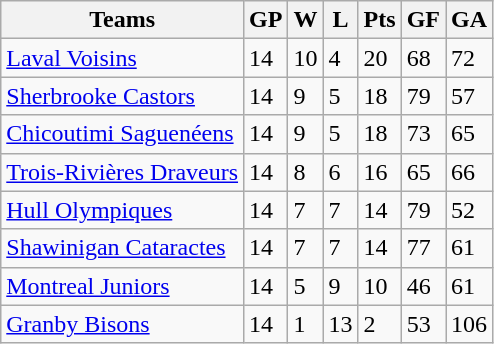<table class="wikitable">
<tr>
<th>Teams</th>
<th>GP</th>
<th>W</th>
<th>L</th>
<th>Pts</th>
<th>GF</th>
<th>GA</th>
</tr>
<tr>
<td><a href='#'>Laval Voisins</a></td>
<td>14</td>
<td>10</td>
<td>4</td>
<td>20</td>
<td>68</td>
<td>72</td>
</tr>
<tr>
<td><a href='#'>Sherbrooke Castors</a></td>
<td>14</td>
<td>9</td>
<td>5</td>
<td>18</td>
<td>79</td>
<td>57</td>
</tr>
<tr>
<td><a href='#'>Chicoutimi Saguenéens</a></td>
<td>14</td>
<td>9</td>
<td>5</td>
<td>18</td>
<td>73</td>
<td>65</td>
</tr>
<tr>
<td><a href='#'>Trois-Rivières Draveurs</a></td>
<td>14</td>
<td>8</td>
<td>6</td>
<td>16</td>
<td>65</td>
<td>66</td>
</tr>
<tr>
<td><a href='#'>Hull Olympiques</a></td>
<td>14</td>
<td>7</td>
<td>7</td>
<td>14</td>
<td>79</td>
<td>52</td>
</tr>
<tr>
<td><a href='#'>Shawinigan Cataractes</a></td>
<td>14</td>
<td>7</td>
<td>7</td>
<td>14</td>
<td>77</td>
<td>61</td>
</tr>
<tr>
<td><a href='#'>Montreal Juniors</a></td>
<td>14</td>
<td>5</td>
<td>9</td>
<td>10</td>
<td>46</td>
<td>61</td>
</tr>
<tr>
<td><a href='#'>Granby Bisons</a></td>
<td>14</td>
<td>1</td>
<td>13</td>
<td>2</td>
<td>53</td>
<td>106</td>
</tr>
</table>
